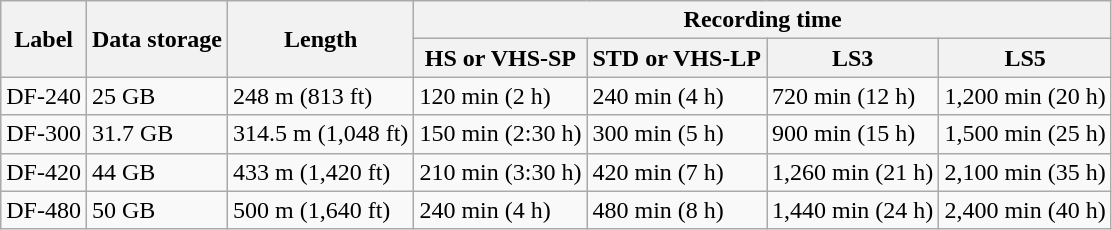<table class="wikitable">
<tr>
<th rowspan="2">Label</th>
<th rowspan="2">Data storage</th>
<th rowspan="2">Length</th>
<th colspan="4">Recording time</th>
</tr>
<tr>
<th>HS or VHS-SP</th>
<th>STD or VHS-LP</th>
<th>LS3</th>
<th>LS5</th>
</tr>
<tr>
<td>DF-240</td>
<td>25 GB</td>
<td>248 m (813 ft)</td>
<td>120 min (2 h)</td>
<td>240 min (4 h)</td>
<td>720 min (12 h)</td>
<td>1,200 min (20 h)</td>
</tr>
<tr>
<td>DF-300</td>
<td>31.7 GB</td>
<td>314.5 m (1,048 ft)</td>
<td>150 min (2:30 h)</td>
<td>300 min (5 h)</td>
<td>900 min (15 h)</td>
<td>1,500 min (25 h)</td>
</tr>
<tr>
<td>DF-420</td>
<td>44 GB</td>
<td>433 m (1,420 ft)</td>
<td>210 min (3:30 h)</td>
<td>420 min (7 h)</td>
<td>1,260 min (21 h)</td>
<td>2,100 min (35 h)</td>
</tr>
<tr>
<td>DF-480</td>
<td>50 GB</td>
<td>500 m (1,640 ft)</td>
<td>240 min (4 h)</td>
<td>480 min (8 h)</td>
<td>1,440 min (24 h)</td>
<td>2,400 min (40 h)</td>
</tr>
</table>
